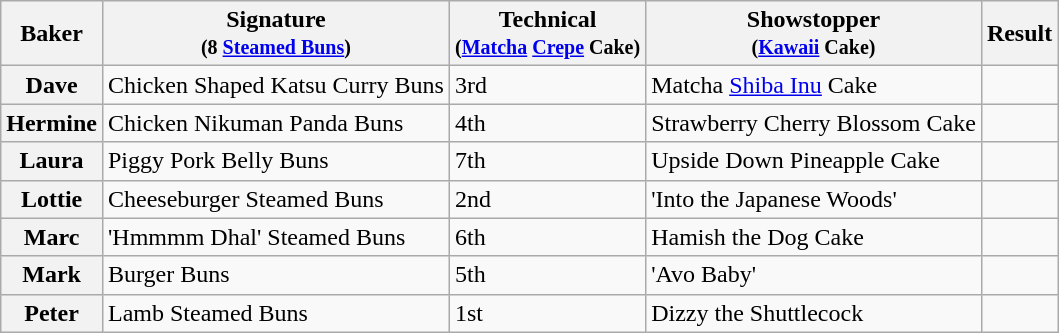<table class="wikitable sortable col3center sticky-header">
<tr>
<th scope="col">Baker</th>
<th scope="col" class="unsortable">Signature<br><small>(8 <a href='#'>Steamed Buns</a>)</small></th>
<th scope="col">Technical<br><small>(<a href='#'>Matcha</a> <a href='#'>Crepe</a> Cake)</small></th>
<th scope="col" class="unsortable">Showstopper<br><small>(<a href='#'>Kawaii</a> Cake)</small></th>
<th scope="col">Result</th>
</tr>
<tr>
<th scope="row">Dave</th>
<td>Chicken Shaped Katsu Curry Buns</td>
<td>3rd</td>
<td>Matcha <a href='#'>Shiba Inu</a> Cake</td>
<td></td>
</tr>
<tr>
<th scope="row">Hermine</th>
<td>Chicken Nikuman Panda Buns</td>
<td>4th</td>
<td>Strawberry Cherry Blossom Cake</td>
<td></td>
</tr>
<tr>
<th scope="row">Laura</th>
<td>Piggy Pork Belly Buns</td>
<td>7th</td>
<td>Upside Down Pineapple Cake</td>
<td></td>
</tr>
<tr>
<th scope="row">Lottie</th>
<td>Cheeseburger Steamed Buns</td>
<td>2nd</td>
<td>'Into the Japanese Woods'</td>
<td></td>
</tr>
<tr>
<th scope="row">Marc</th>
<td>'Hmmmm Dhal' Steamed Buns</td>
<td>6th</td>
<td>Hamish the Dog Cake</td>
<td></td>
</tr>
<tr>
<th scope="row">Mark</th>
<td>Burger Buns</td>
<td>5th</td>
<td>'Avo Baby'</td>
<td></td>
</tr>
<tr>
<th scope="row">Peter</th>
<td>Lamb Steamed Buns</td>
<td>1st</td>
<td>Dizzy the Shuttlecock</td>
<td></td>
</tr>
</table>
